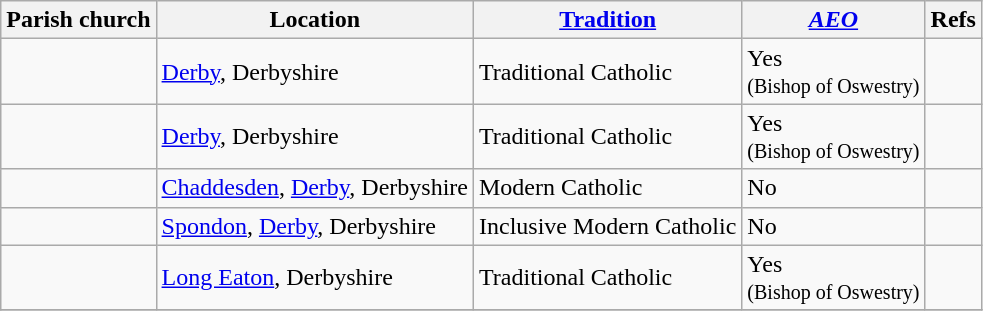<table class="wikitable sortable">
<tr>
<th>Parish church</th>
<th>Location</th>
<th><a href='#'>Tradition</a></th>
<th><em><a href='#'>AEO</a></em></th>
<th>Refs</th>
</tr>
<tr>
<td></td>
<td><a href='#'>Derby</a>, Derbyshire</td>
<td>Traditional Catholic</td>
<td>Yes<br><small>(Bishop of Oswestry)</small></td>
<td></td>
</tr>
<tr>
<td></td>
<td><a href='#'>Derby</a>, Derbyshire</td>
<td>Traditional Catholic</td>
<td>Yes<br><small>(Bishop of Oswestry)</small></td>
<td></td>
</tr>
<tr>
<td></td>
<td><a href='#'>Chaddesden</a>, <a href='#'>Derby</a>, Derbyshire</td>
<td>Modern Catholic</td>
<td>No</td>
<td></td>
</tr>
<tr>
<td></td>
<td><a href='#'>Spondon</a>, <a href='#'>Derby</a>, Derbyshire</td>
<td>Inclusive Modern Catholic</td>
<td>No</td>
<td></td>
</tr>
<tr>
<td></td>
<td><a href='#'>Long Eaton</a>, Derbyshire</td>
<td>Traditional Catholic</td>
<td>Yes<br><small>(Bishop of Oswestry)</small></td>
<td></td>
</tr>
<tr>
</tr>
</table>
